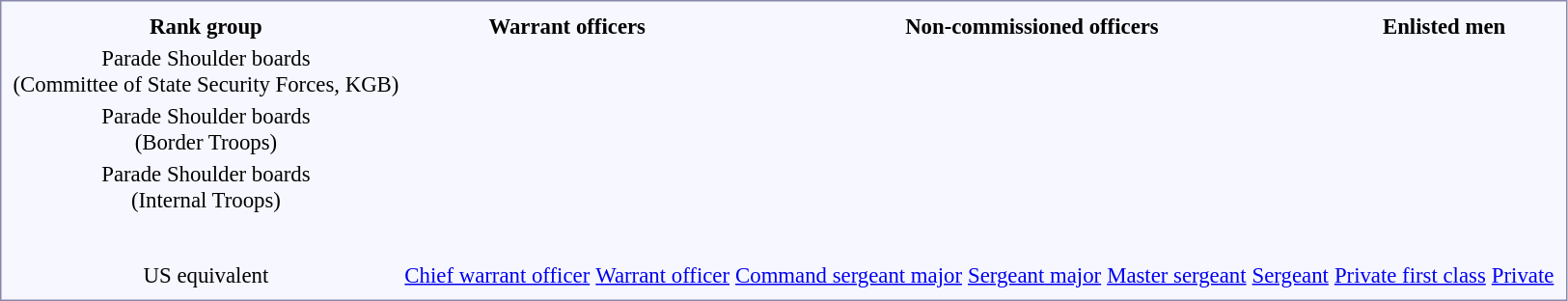<table style="border:1px solid #8888aa; background-color:#f7f8ff; padding:5px; font-size:95%; margin: 0px 12px 12px 0px;">
<tr>
<th>Rank group</th>
<th colspan="2">Warrant officers</th>
<th colspan="5">Non-commissioned officers</th>
<th colspan="3">Enlisted men</th>
</tr>
<tr style="text-align:center;">
<td>Parade Shoulder boards<br>(Committee of State Security Forces, KGB)</td>
<td></td>
<td></td>
<td></td>
<td></td>
<td></td>
<td></td>
<td></td>
<td></td>
<td></td>
</tr>
<tr style="text-align:center;">
<td>Parade Shoulder boards<br>(Border Troops)</td>
<td></td>
<td></td>
<td></td>
<td></td>
<td></td>
<td></td>
<td></td>
<td></td>
<td></td>
</tr>
<tr style="text-align:center;">
<td>Parade Shoulder boards<br>(Internal Troops)</td>
<td></td>
<td></td>
<td></td>
<td></td>
<td></td>
<td></td>
<td></td>
<td></td>
<td></td>
</tr>
<tr style="text-align:center;">
<td></td>
<td></td>
<td></td>
<td></td>
<td></td>
</tr>
<tr style="text-align:center;">
<td></td>
<td><br></td>
<td><br></td>
<td colspan="2"><br></td>
<td><br></td>
<td><br></td>
<td><br></td>
<td><br></td>
<td><br></td>
</tr>
<tr style="text-align:center;">
<td colspan="10"></td>
</tr>
<tr style="text-align:center;">
<td>US equivalent</td>
<td><a href='#'>Chief warrant officer</a></td>
<td><a href='#'>Warrant officer</a></td>
<td colspan="2"><a href='#'>Command sergeant major</a></td>
<td><a href='#'>Sergeant major</a></td>
<td><a href='#'>Master sergeant</a></td>
<td><a href='#'>Sergeant</a></td>
<td><a href='#'>Private first class</a></td>
<td><a href='#'>Private</a></td>
</tr>
</table>
